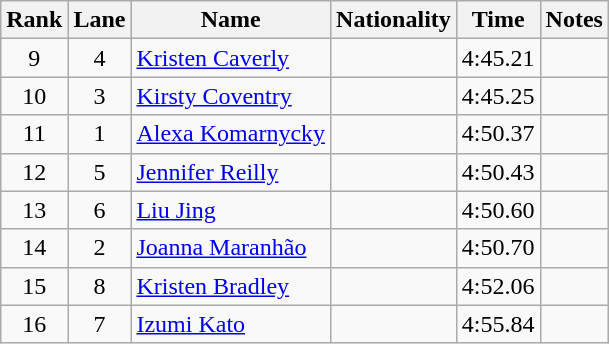<table class="wikitable sortable" style="text-align:center">
<tr>
<th>Rank</th>
<th>Lane</th>
<th>Name</th>
<th>Nationality</th>
<th>Time</th>
<th>Notes</th>
</tr>
<tr>
<td>9</td>
<td>4</td>
<td align=left><a href='#'>Kristen Caverly</a></td>
<td align=left></td>
<td>4:45.21</td>
<td></td>
</tr>
<tr>
<td>10</td>
<td>3</td>
<td align=left><a href='#'>Kirsty Coventry</a></td>
<td align=left></td>
<td>4:45.25</td>
<td></td>
</tr>
<tr>
<td>11</td>
<td>1</td>
<td align=left><a href='#'>Alexa Komarnycky</a></td>
<td align=left></td>
<td>4:50.37</td>
<td></td>
</tr>
<tr>
<td>12</td>
<td>5</td>
<td align=left><a href='#'>Jennifer Reilly</a></td>
<td align=left></td>
<td>4:50.43</td>
<td></td>
</tr>
<tr>
<td>13</td>
<td>6</td>
<td align=left><a href='#'>Liu Jing</a></td>
<td align=left></td>
<td>4:50.60</td>
<td></td>
</tr>
<tr>
<td>14</td>
<td>2</td>
<td align=left><a href='#'>Joanna Maranhão</a></td>
<td align=left></td>
<td>4:50.70</td>
<td></td>
</tr>
<tr>
<td>15</td>
<td>8</td>
<td align=left><a href='#'>Kristen Bradley</a></td>
<td align=left></td>
<td>4:52.06</td>
<td></td>
</tr>
<tr>
<td>16</td>
<td>7</td>
<td align=left><a href='#'>Izumi Kato</a></td>
<td align=left></td>
<td>4:55.84</td>
<td></td>
</tr>
</table>
